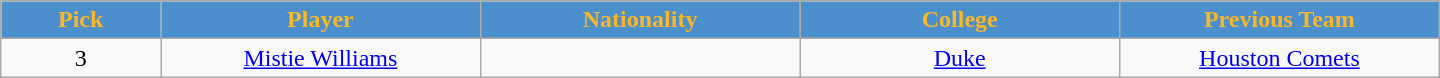<table class="wikitable" style="text-align:center; width:60em">
<tr>
<th style="background:#4b90cc; color:#fbb726; width:5%;">Pick</th>
<th style="background:#4b90cc; color:#fbb726; width:10%;">Player</th>
<th style="background:#4b90cc; color:#fbb726; width:10%;">Nationality</th>
<th style="background:#4b90cc; color:#fbb726; width:10%;">College</th>
<th style="background:#4b90cc; color:#fbb726; width:10%;">Previous Team</th>
</tr>
<tr>
<td>3</td>
<td><a href='#'>Mistie Williams</a></td>
<td></td>
<td><a href='#'>Duke</a></td>
<td><a href='#'>Houston Comets</a></td>
</tr>
</table>
